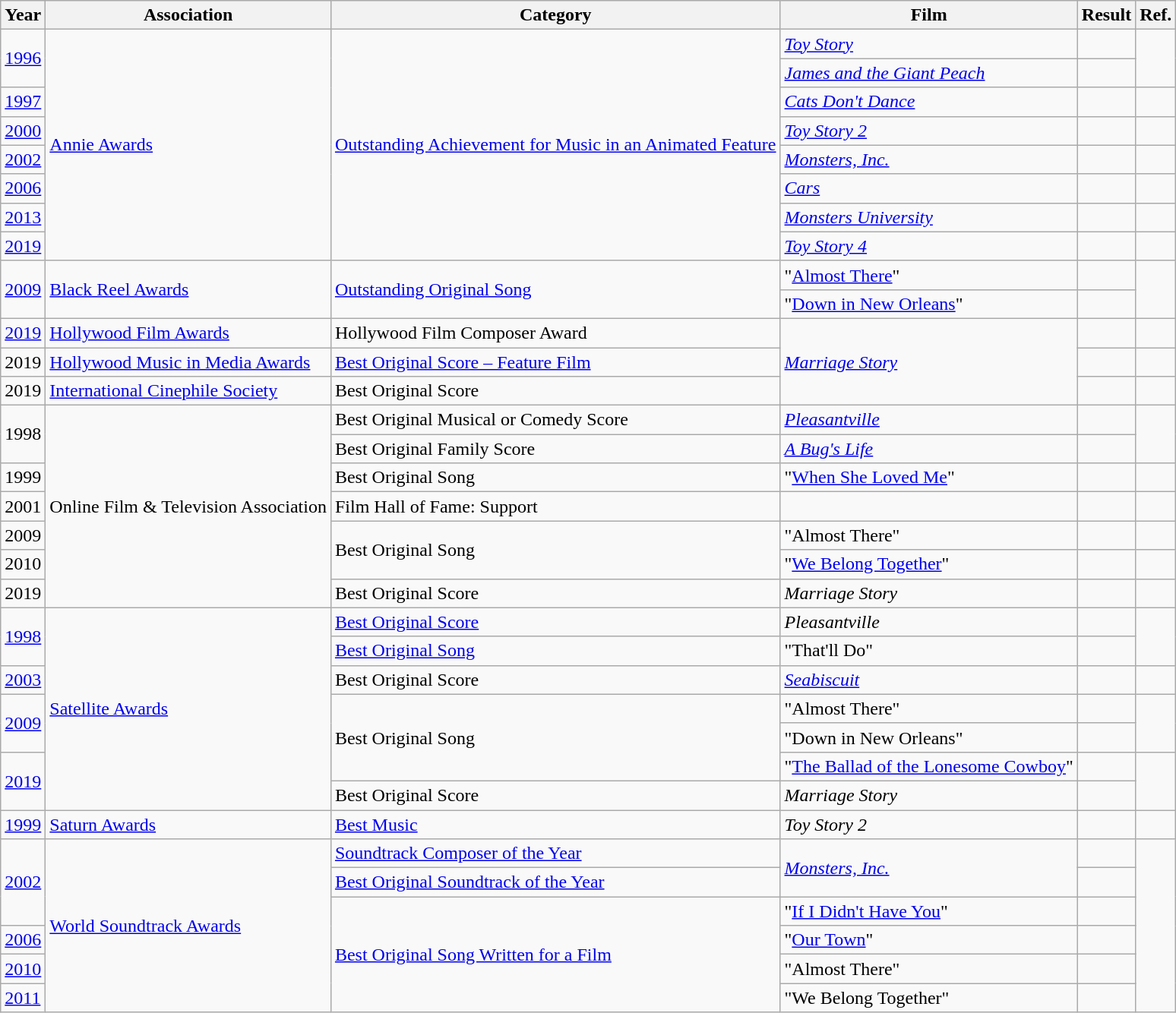<table class="wikitable plainrowheaders unsortable">
<tr>
<th>Year</th>
<th>Association</th>
<th>Category</th>
<th>Film</th>
<th>Result</th>
<th>Ref.</th>
</tr>
<tr>
<td rowspan="2"><a href='#'>1996</a></td>
<td rowspan="8"><a href='#'>Annie Awards</a></td>
<td rowspan="8"><a href='#'>Outstanding Achievement for Music in an Animated Feature</a></td>
<td><em><a href='#'>Toy Story</a></em></td>
<td></td>
<td align="center" rowspan="2"></td>
</tr>
<tr>
<td><em><a href='#'>James and the Giant Peach</a></em></td>
<td></td>
</tr>
<tr>
<td><a href='#'>1997</a></td>
<td><em><a href='#'>Cats Don't Dance</a></em></td>
<td></td>
<td align="center"></td>
</tr>
<tr>
<td><a href='#'>2000</a></td>
<td><em><a href='#'>Toy Story 2</a></em></td>
<td></td>
<td align="center"></td>
</tr>
<tr>
<td><a href='#'>2002</a></td>
<td><em><a href='#'>Monsters, Inc.</a></em></td>
<td></td>
<td align="center"></td>
</tr>
<tr>
<td><a href='#'>2006</a></td>
<td><em><a href='#'>Cars</a></em></td>
<td></td>
<td align="center"></td>
</tr>
<tr>
<td><a href='#'>2013</a></td>
<td><em><a href='#'>Monsters University</a></em></td>
<td></td>
<td align="center"></td>
</tr>
<tr>
<td><a href='#'>2019</a></td>
<td><em><a href='#'>Toy Story 4</a></em></td>
<td></td>
<td align="center"></td>
</tr>
<tr>
<td rowspan="2"><a href='#'>2009</a></td>
<td rowspan="2"><a href='#'>Black Reel Awards</a></td>
<td rowspan="2"><a href='#'>Outstanding Original Song</a></td>
<td>"<a href='#'>Almost There</a>" </td>
<td></td>
<td align="center" rowspan="2"></td>
</tr>
<tr>
<td>"<a href='#'>Down in New Orleans</a>" </td>
<td></td>
</tr>
<tr>
<td><a href='#'>2019</a></td>
<td><a href='#'>Hollywood Film Awards</a></td>
<td>Hollywood Film Composer Award</td>
<td rowspan="3"><em><a href='#'>Marriage Story</a></em></td>
<td></td>
<td align="center"></td>
</tr>
<tr>
<td>2019</td>
<td><a href='#'>Hollywood Music in Media Awards</a></td>
<td><a href='#'>Best Original Score – Feature Film</a></td>
<td></td>
<td align="center"></td>
</tr>
<tr>
<td>2019</td>
<td><a href='#'>International Cinephile Society</a></td>
<td>Best Original Score</td>
<td></td>
<td align="center"></td>
</tr>
<tr>
<td rowspan="2">1998</td>
<td rowspan="7">Online Film & Television Association</td>
<td>Best Original Musical or Comedy Score</td>
<td><em><a href='#'>Pleasantville</a></em></td>
<td></td>
<td align="center" rowspan="2"></td>
</tr>
<tr>
<td>Best Original Family Score</td>
<td><em><a href='#'>A Bug's Life</a></em></td>
<td></td>
</tr>
<tr>
<td>1999</td>
<td>Best Original Song</td>
<td>"<a href='#'>When She Loved Me</a>" </td>
<td></td>
<td align="center"></td>
</tr>
<tr>
<td>2001</td>
<td>Film Hall of Fame: Support</td>
<td></td>
<td></td>
<td align="center"></td>
</tr>
<tr>
<td>2009</td>
<td rowspan="2">Best Original Song</td>
<td>"Almost There" </td>
<td></td>
<td align="center"></td>
</tr>
<tr>
<td>2010</td>
<td>"<a href='#'>We Belong Together</a>" </td>
<td></td>
<td align="center"></td>
</tr>
<tr>
<td>2019</td>
<td>Best Original Score</td>
<td><em>Marriage Story</em></td>
<td></td>
<td align="center"></td>
</tr>
<tr>
<td rowspan="2"><a href='#'>1998</a></td>
<td rowspan="7"><a href='#'>Satellite Awards</a></td>
<td><a href='#'>Best Original Score</a></td>
<td><em>Pleasantville</em></td>
<td></td>
<td align="center" rowspan="2"></td>
</tr>
<tr>
<td><a href='#'>Best Original Song</a></td>
<td>"That'll Do" </td>
<td></td>
</tr>
<tr>
<td><a href='#'>2003</a></td>
<td>Best Original Score</td>
<td><em><a href='#'>Seabiscuit</a></em></td>
<td></td>
<td align="center"></td>
</tr>
<tr>
<td rowspan="2"><a href='#'>2009</a></td>
<td rowspan="3">Best Original Song</td>
<td>"Almost There" </td>
<td></td>
<td align="center" rowspan="2"></td>
</tr>
<tr>
<td>"Down in New Orleans" </td>
<td></td>
</tr>
<tr>
<td rowspan="2"><a href='#'>2019</a></td>
<td>"<a href='#'>The Ballad of the Lonesome Cowboy</a>" </td>
<td></td>
<td align="center" rowspan="2"></td>
</tr>
<tr>
<td>Best Original Score</td>
<td><em>Marriage Story</em></td>
<td></td>
</tr>
<tr>
<td><a href='#'>1999</a></td>
<td><a href='#'>Saturn Awards</a></td>
<td><a href='#'>Best Music</a></td>
<td><em>Toy Story 2</em></td>
<td></td>
<td align="center"></td>
</tr>
<tr>
<td rowspan="3"><a href='#'>2002</a></td>
<td rowspan="6"><a href='#'>World Soundtrack Awards</a></td>
<td><a href='#'>Soundtrack Composer of the Year</a></td>
<td rowspan="2"><em><a href='#'>Monsters, Inc.</a></em></td>
<td></td>
<td align="center" rowspan="6"></td>
</tr>
<tr>
<td><a href='#'>Best Original Soundtrack of the Year</a></td>
<td></td>
</tr>
<tr>
<td rowspan="4"><a href='#'>Best Original Song Written for a Film</a></td>
<td>"<a href='#'>If I Didn't Have You</a>" </td>
<td></td>
</tr>
<tr>
<td><a href='#'>2006</a></td>
<td>"<a href='#'>Our Town</a>" </td>
<td></td>
</tr>
<tr>
<td><a href='#'>2010</a></td>
<td>"Almost There" </td>
<td></td>
</tr>
<tr>
<td><a href='#'>2011</a></td>
<td>"We Belong Together" </td>
<td></td>
</tr>
</table>
